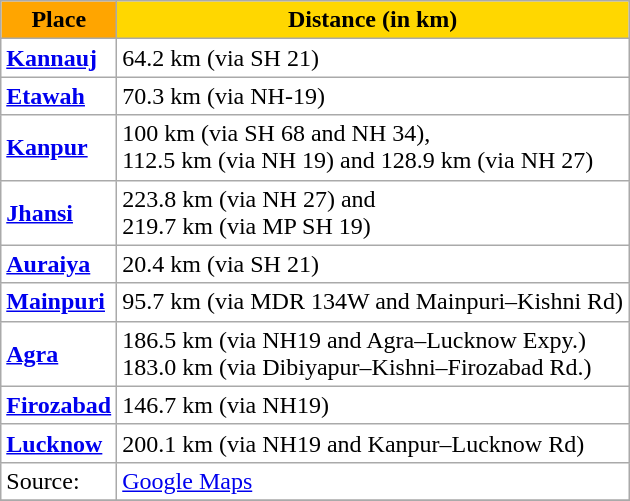<table class="wikitable sortable" style="background:#fff;">
<tr>
<th style="background:orange;">Place</th>
<th ! style="background:gold;">Distance (in km)</th>
</tr>
<tr>
<td><strong><a href='#'>Kannauj</a></strong></td>
<td>64.2 km  (via SH 21)</td>
</tr>
<tr>
<td><strong><a href='#'>Etawah</a></strong></td>
<td>70.3 km  (via NH-19)</td>
</tr>
<tr>
<td><strong><a href='#'>Kanpur</a></strong></td>
<td>100 km   (via SH 68 and NH 34),<br>112.5 km    (via NH 19) and
128.9 km    (via NH 27)</td>
</tr>
<tr>
<td><strong><a href='#'>Jhansi</a></strong></td>
<td>223.8 km   (via NH 27) and<br>219.7 km      (via MP SH 19)</td>
</tr>
<tr>
<td><strong><a href='#'>Auraiya</a></strong></td>
<td>20.4 km    (via SH 21)</td>
</tr>
<tr>
<td><strong><a href='#'>Mainpuri</a></strong></td>
<td>95.7 km    (via MDR 134W and Mainpuri–Kishni Rd)</td>
</tr>
<tr>
<td><strong><a href='#'>Agra</a></strong></td>
<td>186.5 km    (via NH19 and Agra–Lucknow Expy.)<br>183.0 km            (via Dibiyapur–Kishni–Firozabad Rd.)</td>
</tr>
<tr>
<td><strong><a href='#'>Firozabad</a></strong></td>
<td>146.7 km       (via NH19)</td>
</tr>
<tr>
<td><strong><a href='#'>Lucknow</a></strong></td>
<td>200.1 km        (via NH19 and Kanpur–Lucknow Rd)</td>
</tr>
<tr>
<td>Source:</td>
<td><a href='#'>Google Maps</a></td>
</tr>
<tr>
</tr>
</table>
